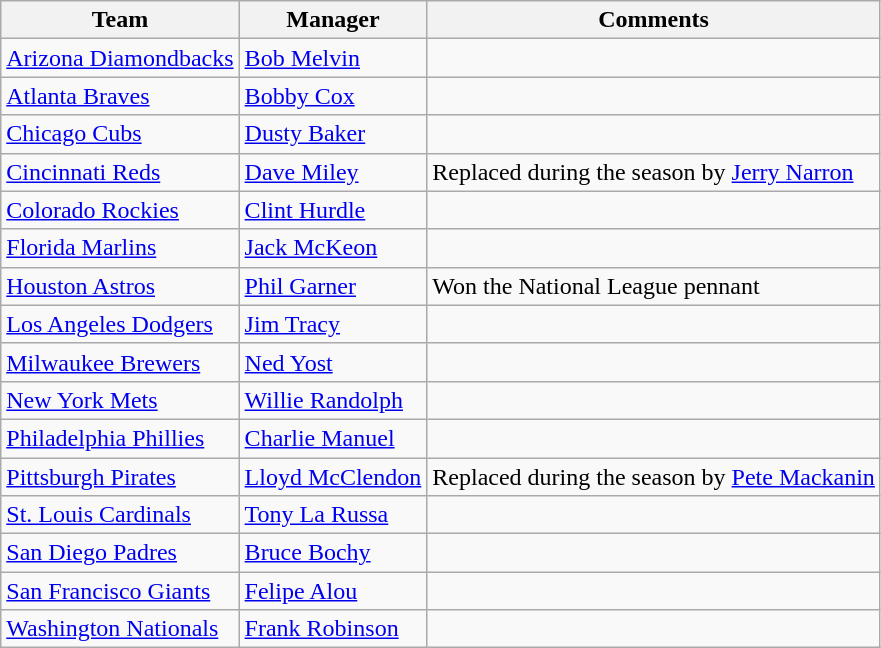<table class="wikitable">
<tr>
<th>Team</th>
<th>Manager</th>
<th>Comments</th>
</tr>
<tr>
<td><a href='#'>Arizona Diamondbacks</a></td>
<td><a href='#'>Bob Melvin</a></td>
<td></td>
</tr>
<tr>
<td><a href='#'>Atlanta Braves</a></td>
<td><a href='#'>Bobby Cox</a></td>
<td></td>
</tr>
<tr>
<td><a href='#'>Chicago Cubs</a></td>
<td><a href='#'>Dusty Baker</a></td>
<td></td>
</tr>
<tr>
<td><a href='#'>Cincinnati Reds</a></td>
<td><a href='#'>Dave Miley</a></td>
<td>Replaced during the season by <a href='#'>Jerry Narron</a></td>
</tr>
<tr>
<td><a href='#'>Colorado Rockies</a></td>
<td><a href='#'>Clint Hurdle</a></td>
<td></td>
</tr>
<tr>
<td><a href='#'>Florida Marlins</a></td>
<td><a href='#'>Jack McKeon</a></td>
<td></td>
</tr>
<tr>
<td><a href='#'>Houston Astros</a></td>
<td><a href='#'>Phil Garner</a></td>
<td>Won the National League pennant</td>
</tr>
<tr>
<td><a href='#'>Los Angeles Dodgers</a></td>
<td><a href='#'>Jim Tracy</a></td>
<td></td>
</tr>
<tr>
<td><a href='#'>Milwaukee Brewers</a></td>
<td><a href='#'>Ned Yost</a></td>
<td></td>
</tr>
<tr>
<td><a href='#'>New York Mets</a></td>
<td><a href='#'>Willie Randolph</a></td>
<td></td>
</tr>
<tr>
<td><a href='#'>Philadelphia Phillies</a></td>
<td><a href='#'>Charlie Manuel</a></td>
<td></td>
</tr>
<tr>
<td><a href='#'>Pittsburgh Pirates</a></td>
<td><a href='#'>Lloyd McClendon</a></td>
<td>Replaced during the season by <a href='#'>Pete Mackanin</a></td>
</tr>
<tr>
<td><a href='#'>St. Louis Cardinals</a></td>
<td><a href='#'>Tony La Russa</a></td>
<td></td>
</tr>
<tr>
<td><a href='#'>San Diego Padres</a></td>
<td><a href='#'>Bruce Bochy</a></td>
<td></td>
</tr>
<tr>
<td><a href='#'>San Francisco Giants</a></td>
<td><a href='#'>Felipe Alou</a></td>
<td></td>
</tr>
<tr>
<td><a href='#'>Washington Nationals</a></td>
<td><a href='#'>Frank Robinson</a></td>
<td></td>
</tr>
</table>
